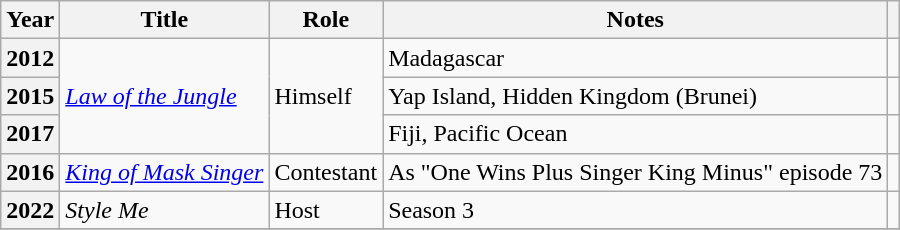<table class="wikitable  plainrowheaders">
<tr>
<th scope="col">Year</th>
<th scope="col">Title</th>
<th scope="col">Role</th>
<th scope="col">Notes</th>
<th scope="col" class="unsortable"></th>
</tr>
<tr>
<th scope="row">2012</th>
<td rowspan="3"><em><a href='#'>Law of the Jungle</a> </em></td>
<td rowspan="3">Himself</td>
<td>Madagascar</td>
<td></td>
</tr>
<tr>
<th scope="row">2015</th>
<td>Yap Island, Hidden Kingdom (Brunei)</td>
<td></td>
</tr>
<tr>
<th scope="row">2017</th>
<td>Fiji, Pacific Ocean</td>
<td></td>
</tr>
<tr>
<th scope="row">2016</th>
<td><em><a href='#'>King of Mask Singer</a></em></td>
<td>Contestant</td>
<td>As "One Wins Plus Singer King Minus" episode 73</td>
<td></td>
</tr>
<tr>
<th scope="row">2022</th>
<td><em>Style Me</em></td>
<td>Host</td>
<td>Season 3</td>
<td></td>
</tr>
<tr>
</tr>
</table>
